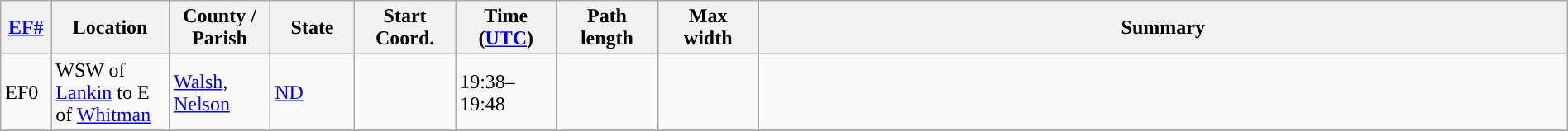<table class="wikitable sortable" style="width:100%;">
<tr>
<th scope="col"  style="width:3%; text-align:center;"><a href='#'>EF#</a></th>
<th scope="col"  style="width:7%; text-align:center;" class="unsortable">Location</th>
<th scope="col"  style="width:6%; text-align:center;" class="unsortable">County / Parish</th>
<th scope="col"  style="width:5%; text-align:center;">State</th>
<th scope="col"  style="width:6%; text-align:center;">Start Coord.</th>
<th scope="col"  style="width:6%; text-align:center;">Time (<a href='#'>UTC</a>)</th>
<th scope="col"  style="width:6%; text-align:center;">Path length</th>
<th scope="col"  style="width:6%; text-align:center;">Max width</th>
<th scope="col" class="unsortable" style="width:48%; text-align:center;">Summary</th>
</tr>
<tr>
<td>EF0</td>
<td>WSW of <a href='#'>Lankin</a> to E of <a href='#'>Whitman</a></td>
<td><a href='#'>Walsh</a>, <a href='#'>Nelson</a></td>
<td><a href='#'>ND</a></td>
<td></td>
<td>19:38–19:48</td>
<td></td>
<td></td>
<td></td>
</tr>
<tr>
</tr>
</table>
